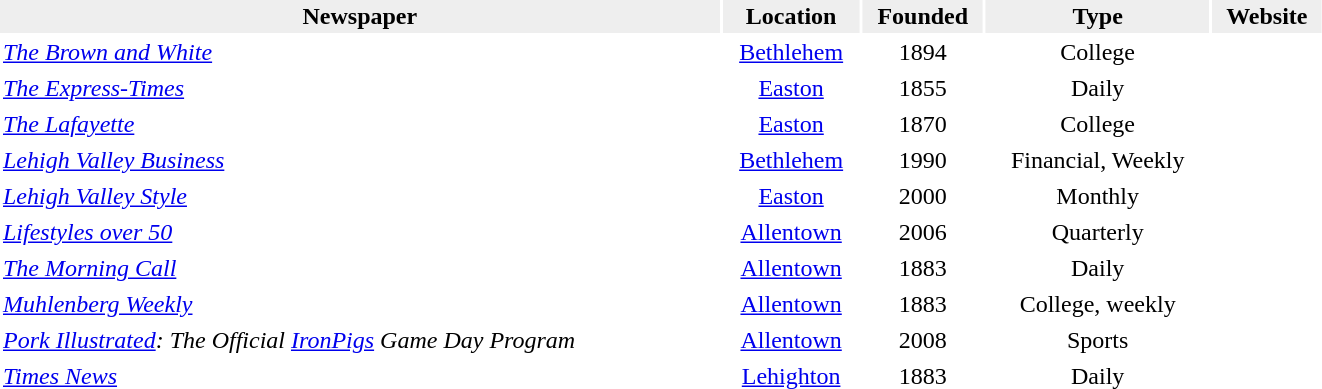<table border=0 cellpadding=2 cellspacing=2 width=70%>
<tr bgcolor=#EEEEEE>
<th>Newspaper</th>
<th>Location</th>
<th>Founded</th>
<th>Type</th>
<th>Website</th>
</tr>
<tr>
<td><em><a href='#'>The Brown and White</a></em></td>
<td align=center><a href='#'>Bethlehem</a></td>
<td align=center>1894</td>
<td align=center>College</td>
<td align=center></td>
</tr>
<tr>
<td><em><a href='#'>The Express-Times</a></em></td>
<td align=center><a href='#'>Easton</a></td>
<td align=center>1855</td>
<td align=center>Daily</td>
<td align=center></td>
</tr>
<tr>
<td><em><a href='#'>The Lafayette</a></em></td>
<td align=center><a href='#'>Easton</a></td>
<td align=center>1870</td>
<td align=center>College</td>
<td align=center></td>
</tr>
<tr>
<td><em><a href='#'>Lehigh Valley Business</a></em></td>
<td align=center><a href='#'>Bethlehem</a></td>
<td align=center>1990</td>
<td align=center>Financial, Weekly</td>
<td align=center></td>
</tr>
<tr>
<td><em><a href='#'>Lehigh Valley Style</a></em></td>
<td align=center><a href='#'>Easton</a></td>
<td align=center>2000</td>
<td align=center>Monthly</td>
<td align=center></td>
</tr>
<tr |->
<td><em><a href='#'>Lifestyles over 50</a></em></td>
<td align=center><a href='#'>Allentown</a></td>
<td align=center>2006</td>
<td align=center>Quarterly</td>
<td align=center></td>
</tr>
<tr>
<td><em><a href='#'>The Morning Call</a></em></td>
<td align=center><a href='#'>Allentown</a></td>
<td align=center>1883</td>
<td align=center>Daily</td>
<td align=center></td>
</tr>
<tr>
<td><em><a href='#'>Muhlenberg Weekly</a></em></td>
<td align=center><a href='#'>Allentown</a></td>
<td align=center>1883</td>
<td align=center>College, weekly</td>
<td align=center></td>
</tr>
<tr>
<td><em><a href='#'>Pork Illustrated</a>: The Official <a href='#'>IronPigs</a> Game Day Program</em></td>
<td align=center><a href='#'>Allentown</a></td>
<td align=center>2008</td>
<td align=center>Sports</td>
<td align=center></td>
</tr>
<tr>
<td><em><a href='#'>Times News</a></em></td>
<td align=center><a href='#'>Lehighton</a></td>
<td align=center>1883</td>
<td align=center>Daily</td>
<td align=center></td>
</tr>
<tr>
</tr>
</table>
